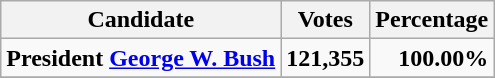<table class="wikitable" style="text-align:right;">
<tr>
<th>Candidate</th>
<th>Votes</th>
<th>Percentage</th>
</tr>
<tr>
<td style="text-align:left;"><strong>President <a href='#'>George W. Bush</a></strong></td>
<td><strong>121,355</strong></td>
<td><strong>100.00%</strong></td>
</tr>
<tr>
</tr>
</table>
